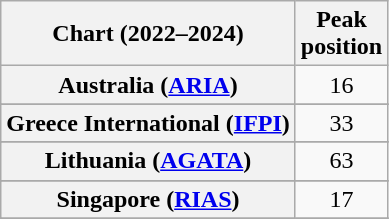<table class="wikitable sortable plainrowheaders" style="text-align:center;">
<tr>
<th scope="col">Chart (2022–2024)</th>
<th scope="col">Peak<br>position</th>
</tr>
<tr>
<th scope="row">Australia (<a href='#'>ARIA</a>)</th>
<td>16</td>
</tr>
<tr>
</tr>
<tr>
</tr>
<tr>
</tr>
<tr>
</tr>
<tr>
<th scope="row">Greece International (<a href='#'>IFPI</a>)</th>
<td>33</td>
</tr>
<tr>
</tr>
<tr>
</tr>
<tr>
<th scope="row">Lithuania (<a href='#'>AGATA</a>)</th>
<td>63</td>
</tr>
<tr>
</tr>
<tr>
</tr>
<tr>
<th scope="row">Singapore (<a href='#'>RIAS</a>)</th>
<td>17</td>
</tr>
<tr>
</tr>
<tr>
</tr>
<tr>
</tr>
<tr>
</tr>
</table>
